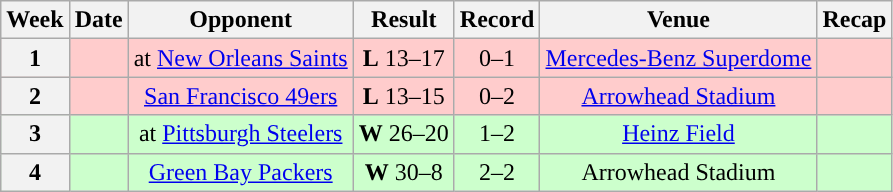<table class="wikitable" style="text-align:center">
<tr>
<th>Week</th>
<th>Date</th>
<th>Opponent</th>
<th>Result</th>
<th>Record</th>
<th>Venue</th>
<th>Recap</th>
</tr>
<tr style="background:#fcc">
<th>1</th>
<td></td>
<td>at <a href='#'>New Orleans Saints</a></td>
<td><strong>L</strong> 13–17</td>
<td>0–1</td>
<td><a href='#'>Mercedes-Benz Superdome</a></td>
<td></td>
</tr>
<tr style="background:#fcc">
<th>2</th>
<td></td>
<td><a href='#'>San Francisco 49ers</a></td>
<td><strong>L</strong> 13–15</td>
<td>0–2</td>
<td><a href='#'>Arrowhead Stadium</a></td>
<td></td>
</tr>
<tr style="background:#cfc">
<th>3</th>
<td></td>
<td>at <a href='#'>Pittsburgh Steelers</a></td>
<td><strong>W</strong> 26–20 </td>
<td>1–2</td>
<td><a href='#'>Heinz Field</a></td>
<td></td>
</tr>
<tr style="background:#cfc">
<th>4</th>
<td></td>
<td><a href='#'>Green Bay Packers</a></td>
<td><strong>W</strong> 30–8</td>
<td>2–2</td>
<td>Arrowhead Stadium</td>
<td></td>
</tr>
</table>
